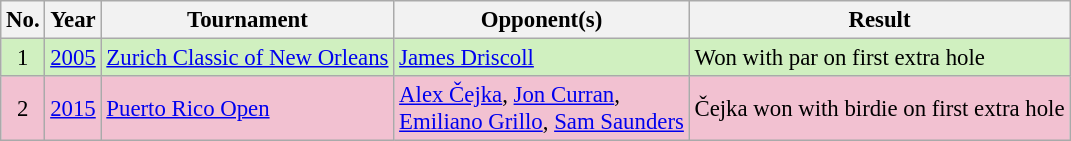<table class="wikitable" style="font-size:95%;">
<tr>
<th>No.</th>
<th>Year</th>
<th>Tournament</th>
<th>Opponent(s)</th>
<th>Result</th>
</tr>
<tr style="background:#D0F0C0;">
<td align=center>1</td>
<td><a href='#'>2005</a></td>
<td><a href='#'>Zurich Classic of New Orleans</a></td>
<td> <a href='#'>James Driscoll</a></td>
<td>Won with par on first extra hole</td>
</tr>
<tr style="background:#F2C1D1;">
<td align=center>2</td>
<td><a href='#'>2015</a></td>
<td><a href='#'>Puerto Rico Open</a></td>
<td> <a href='#'>Alex Čejka</a>,  <a href='#'>Jon Curran</a>,<br> <a href='#'>Emiliano Grillo</a>,  <a href='#'>Sam Saunders</a></td>
<td>Čejka won with birdie on first extra hole</td>
</tr>
</table>
